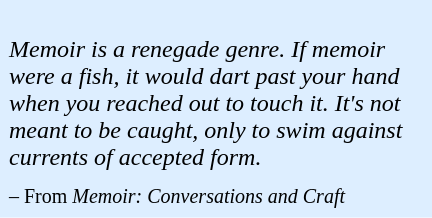<table class="toccolours" style="float: left; margin-left: 1em; margin-right: 1em; font-size: 100%; background:#ddeeff; color:black; width:18em; max-width: 25%;" cellspacing="5">
<tr>
<td style="text-align: left;"><br><em>Memoir is a renegade genre. If memoir were a fish, it would dart past your hand when you reached out to touch it. It's not meant to be caught, only to swim against currents of accepted form.</em></td>
</tr>
<tr>
<td style="text-align: left;"><small> –  From <em>Memoir: Conversations and Craft</em></small></td>
</tr>
</table>
